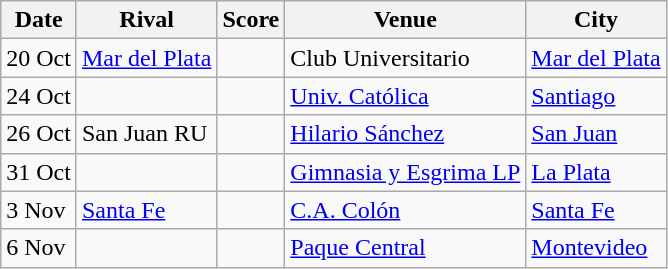<table class=wikitable>
<tr>
<th>Date</th>
<th>Rival</th>
<th>Score</th>
<th>Venue</th>
<th>City</th>
</tr>
<tr>
<td>20 Oct</td>
<td><a href='#'>Mar del Plata</a></td>
<td></td>
<td>Club Universitario</td>
<td><a href='#'>Mar del Plata</a></td>
</tr>
<tr>
<td>24 Oct</td>
<td></td>
<td></td>
<td><a href='#'>Univ. Católica</a></td>
<td><a href='#'>Santiago</a></td>
</tr>
<tr>
<td>26 Oct</td>
<td>San Juan RU</td>
<td></td>
<td><a href='#'>Hilario Sánchez</a></td>
<td><a href='#'>San Juan</a></td>
</tr>
<tr>
<td>31 Oct</td>
<td></td>
<td></td>
<td><a href='#'>Gimnasia y Esgrima LP</a></td>
<td><a href='#'>La Plata</a></td>
</tr>
<tr>
<td>3 Nov</td>
<td><a href='#'>Santa Fe</a></td>
<td></td>
<td><a href='#'>C.A. Colón</a></td>
<td><a href='#'>Santa Fe</a></td>
</tr>
<tr>
<td>6 Nov</td>
<td></td>
<td></td>
<td><a href='#'>Paque Central</a></td>
<td><a href='#'>Montevideo</a></td>
</tr>
</table>
